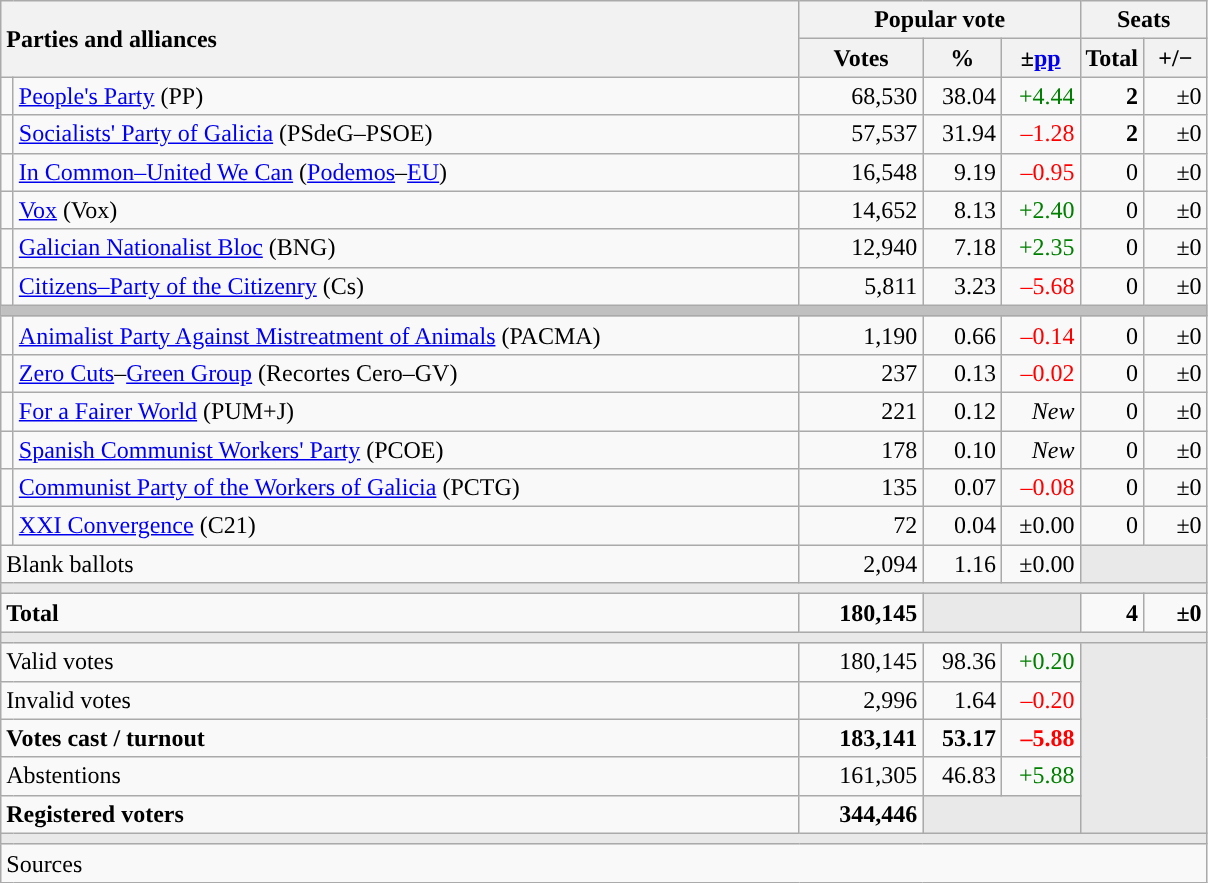<table class="wikitable" style="text-align:right;">
<tr>
<th style="text-align:left;" rowspan="2" colspan="2" width="525">Parties and alliances</th>
<th colspan="3">Popular vote</th>
<th colspan="2">Seats</th>
</tr>
<tr>
<th width="75">Votes</th>
<th width="45">%</th>
<th width="45">±<a href='#'>pp</a></th>
<th width="35">Total</th>
<th width="35">+/−</th>
</tr>
<tr>
<td width="1" style="color:inherit;background:"></td>
<td align="left"><a href='#'>People's Party</a> (PP)</td>
<td>68,530</td>
<td>38.04</td>
<td style="color:green;">+4.44</td>
<td><strong>2</strong></td>
<td>±0</td>
</tr>
<tr>
<td style="color:inherit;background:"></td>
<td align="left"><a href='#'>Socialists' Party of Galicia</a> (PSdeG–PSOE)</td>
<td>57,537</td>
<td>31.94</td>
<td style="color:red;">–1.28</td>
<td><strong>2</strong></td>
<td>±0</td>
</tr>
<tr>
<td style="color:inherit;background:"></td>
<td align="left"><a href='#'>In Common–United We Can</a> (<a href='#'>Podemos</a>–<a href='#'>EU</a>)</td>
<td>16,548</td>
<td>9.19</td>
<td style="color:red;">–0.95</td>
<td>0</td>
<td>±0</td>
</tr>
<tr>
<td style="color:inherit;background:"></td>
<td align="left"><a href='#'>Vox</a> (Vox)</td>
<td>14,652</td>
<td>8.13</td>
<td style="color:green;">+2.40</td>
<td>0</td>
<td>±0</td>
</tr>
<tr>
<td style="color:inherit;background:"></td>
<td align="left"><a href='#'>Galician Nationalist Bloc</a> (BNG)</td>
<td>12,940</td>
<td>7.18</td>
<td style="color:green;">+2.35</td>
<td>0</td>
<td>±0</td>
</tr>
<tr>
<td style="color:inherit;background:"></td>
<td align="left"><a href='#'>Citizens–Party of the Citizenry</a> (Cs)</td>
<td>5,811</td>
<td>3.23</td>
<td style="color:red;">–5.68</td>
<td>0</td>
<td>±0</td>
</tr>
<tr>
<td colspan="7" bgcolor="#C0C0C0"></td>
</tr>
<tr>
<td style="color:inherit;background:"></td>
<td align="left"><a href='#'>Animalist Party Against Mistreatment of Animals</a> (PACMA)</td>
<td>1,190</td>
<td>0.66</td>
<td style="color:red;">–0.14</td>
<td>0</td>
<td>±0</td>
</tr>
<tr>
<td style="color:inherit;background:"></td>
<td align="left"><a href='#'>Zero Cuts</a>–<a href='#'>Green Group</a> (Recortes Cero–GV)</td>
<td>237</td>
<td>0.13</td>
<td style="color:red;">–0.02</td>
<td>0</td>
<td>±0</td>
</tr>
<tr>
<td style="color:inherit;background:"></td>
<td align="left"><a href='#'>For a Fairer World</a> (PUM+J)</td>
<td>221</td>
<td>0.12</td>
<td><em>New</em></td>
<td>0</td>
<td>±0</td>
</tr>
<tr>
<td style="color:inherit;background:"></td>
<td align="left"><a href='#'>Spanish Communist Workers' Party</a> (PCOE)</td>
<td>178</td>
<td>0.10</td>
<td><em>New</em></td>
<td>0</td>
<td>±0</td>
</tr>
<tr>
<td style="color:inherit;background:"></td>
<td align="left"><a href='#'>Communist Party of the Workers of Galicia</a> (PCTG)</td>
<td>135</td>
<td>0.07</td>
<td style="color:red;">–0.08</td>
<td>0</td>
<td>±0</td>
</tr>
<tr>
<td style="color:inherit;background:"></td>
<td align="left"><a href='#'>XXI Convergence</a> (C21)</td>
<td>72</td>
<td>0.04</td>
<td>±0.00</td>
<td>0</td>
<td>±0</td>
</tr>
<tr>
<td align="left" colspan="2">Blank ballots</td>
<td>2,094</td>
<td>1.16</td>
<td>±0.00</td>
<td bgcolor="#E9E9E9" colspan="2"></td>
</tr>
<tr>
<td colspan="7" bgcolor="#E9E9E9"></td>
</tr>
<tr style="font-weight:bold;">
<td align="left" colspan="2">Total</td>
<td>180,145</td>
<td bgcolor="#E9E9E9" colspan="2"></td>
<td>4</td>
<td>±0</td>
</tr>
<tr>
<td colspan="7" bgcolor="#E9E9E9"></td>
</tr>
<tr>
<td align="left" colspan="2">Valid votes</td>
<td>180,145</td>
<td>98.36</td>
<td style="color:green;">+0.20</td>
<td bgcolor="#E9E9E9" colspan="2" rowspan="5"></td>
</tr>
<tr>
<td align="left" colspan="2">Invalid votes</td>
<td>2,996</td>
<td>1.64</td>
<td style="color:red;">–0.20</td>
</tr>
<tr style="font-weight:bold;">
<td align="left" colspan="2">Votes cast / turnout</td>
<td>183,141</td>
<td>53.17</td>
<td style="color:red;">–5.88</td>
</tr>
<tr>
<td align="left" colspan="2">Abstentions</td>
<td>161,305</td>
<td>46.83</td>
<td style="color:green;">+5.88</td>
</tr>
<tr style="font-weight:bold;">
<td align="left" colspan="2">Registered voters</td>
<td>344,446</td>
<td bgcolor="#E9E9E9" colspan="2"></td>
</tr>
<tr>
<td colspan="7" bgcolor="#E9E9E9"></td>
</tr>
<tr>
<td align="left" colspan="7">Sources</td>
</tr>
</table>
